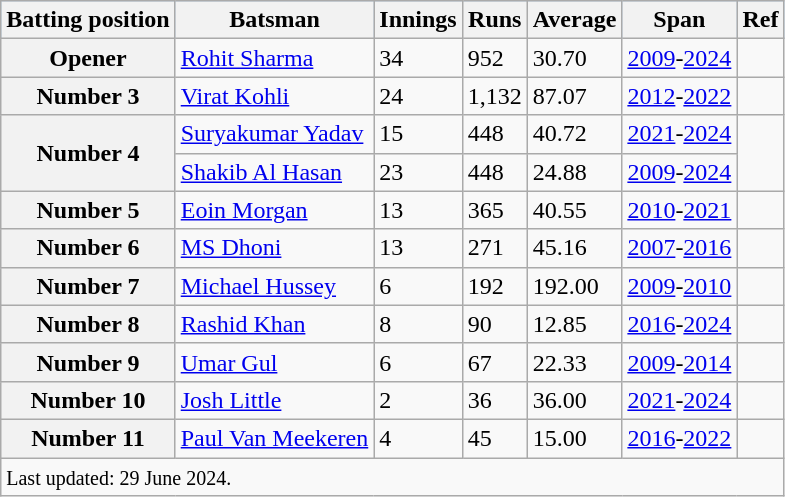<table class="wikitable plainrowheaders sortable">
<tr style="background:#9cf;">
<th>Batting position</th>
<th>Batsman</th>
<th>Innings</th>
<th>Runs</th>
<th>Average</th>
<th>Span</th>
<th>Ref</th>
</tr>
<tr>
<th scope=row style=text-align:center;>Opener</th>
<td> <a href='#'>Rohit Sharma</a></td>
<td>34</td>
<td>952</td>
<td>30.70</td>
<td><a href='#'>2009</a>-<a href='#'>2024</a></td>
<td></td>
</tr>
<tr>
<th scope=row style=text-align:center;>Number 3</th>
<td> <a href='#'>Virat Kohli</a></td>
<td>24</td>
<td>1,132</td>
<td>87.07</td>
<td><a href='#'>2012</a>-<a href='#'>2022</a></td>
<td></td>
</tr>
<tr>
<th scope=row style=text-align:center; rowspan=2>Number 4</th>
<td> <a href='#'>Suryakumar Yadav</a></td>
<td>15</td>
<td>448</td>
<td>40.72</td>
<td><a href='#'>2021</a>-<a href='#'>2024</a></td>
<td rowspan=2></td>
</tr>
<tr>
<td> <a href='#'>Shakib Al Hasan</a></td>
<td>23</td>
<td>448</td>
<td>24.88</td>
<td><a href='#'>2009</a>-<a href='#'>2024</a></td>
</tr>
<tr>
<th scope=row style=text-align:center;>Number 5</th>
<td> <a href='#'>Eoin Morgan</a></td>
<td>13</td>
<td>365</td>
<td>40.55</td>
<td><a href='#'>2010</a>-<a href='#'>2021</a></td>
<td></td>
</tr>
<tr>
<th scope=row style=text-align:center;>Number 6</th>
<td> <a href='#'>MS Dhoni</a></td>
<td>13</td>
<td>271</td>
<td>45.16</td>
<td><a href='#'>2007</a>-<a href='#'>2016</a></td>
<td></td>
</tr>
<tr>
<th scope=row style=text-align:center;>Number 7</th>
<td> <a href='#'>Michael Hussey</a></td>
<td>6</td>
<td>192</td>
<td>192.00</td>
<td><a href='#'>2009</a>-<a href='#'>2010</a></td>
<td></td>
</tr>
<tr>
<th scope=row style=text-align:center;>Number 8</th>
<td> <a href='#'>Rashid Khan</a></td>
<td>8</td>
<td>90</td>
<td>12.85</td>
<td><a href='#'>2016</a>-<a href='#'>2024</a></td>
<td></td>
</tr>
<tr>
<th scope=row style=text-align:center;>Number 9</th>
<td> <a href='#'>Umar Gul</a></td>
<td>6</td>
<td>67</td>
<td>22.33</td>
<td><a href='#'>2009</a>-<a href='#'>2014</a></td>
<td></td>
</tr>
<tr>
<th scope=row style=text-align:center;>Number 10</th>
<td> <a href='#'>Josh Little</a></td>
<td>2</td>
<td>36</td>
<td>36.00</td>
<td><a href='#'>2021</a>-<a href='#'>2024</a></td>
<td></td>
</tr>
<tr>
<th scope=row style=text-align:center;>Number 11</th>
<td> <a href='#'>Paul Van Meekeren</a></td>
<td>4</td>
<td>45</td>
<td>15.00</td>
<td><a href='#'>2016</a>-<a href='#'>2022</a></td>
<td></td>
</tr>
<tr>
<td colspan=7><small>Last updated: 29 June 2024.</small></td>
</tr>
</table>
